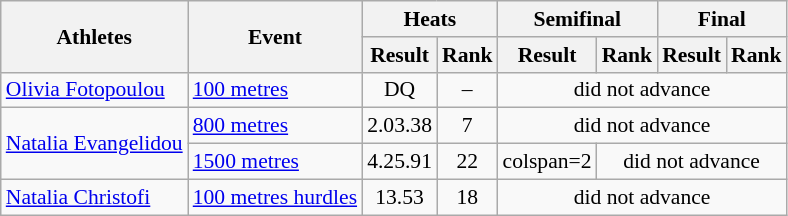<table class="wikitable" border="1" style="font-size:90%">
<tr>
<th rowspan="2">Athletes</th>
<th rowspan="2">Event</th>
<th colspan="2">Heats</th>
<th colspan="2">Semifinal</th>
<th colspan="2">Final</th>
</tr>
<tr>
<th>Result</th>
<th>Rank</th>
<th>Result</th>
<th>Rank</th>
<th>Result</th>
<th>Rank</th>
</tr>
<tr>
<td><a href='#'>Olivia Fotopoulou</a></td>
<td><a href='#'>100 metres</a></td>
<td align=center>DQ</td>
<td align=center>–</td>
<td align=center colspan=4>did not advance</td>
</tr>
<tr>
<td rowspan=2><a href='#'>Natalia Evangelidou</a></td>
<td><a href='#'>800 metres</a></td>
<td align=center>2.03.38</td>
<td align=center>7</td>
<td align=center colspan=4>did not advance</td>
</tr>
<tr>
<td><a href='#'>1500 metres</a></td>
<td align=center>4.25.91</td>
<td align=center>22</td>
<td>colspan=2</td>
<td align=center colspan=4>did not advance</td>
</tr>
<tr>
<td><a href='#'>Natalia Christofi</a></td>
<td><a href='#'>100 metres hurdles</a></td>
<td align=center>13.53</td>
<td align=center>18</td>
<td align=center colspan=4>did not advance</td>
</tr>
</table>
